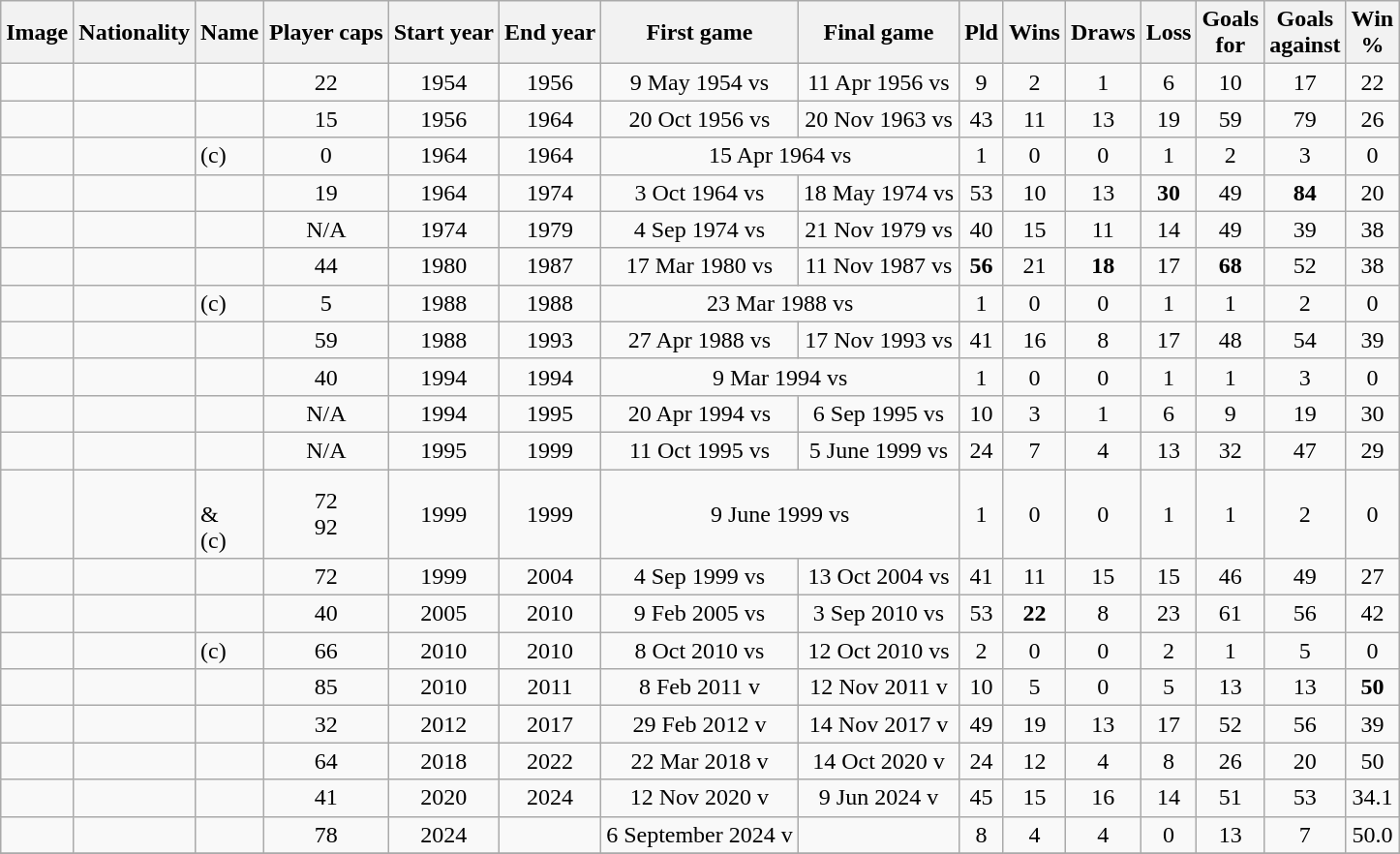<table class="sortable wikitable" style="text-align:center">
<tr>
<th>Image</th>
<th>Nationality</th>
<th class="unsortable">Name</th>
<th>Player caps</th>
<th>Start year</th>
<th>End year</th>
<th>First game</th>
<th>Final game</th>
<th>Pld</th>
<th>Wins</th>
<th>Draws</th>
<th>Loss</th>
<th>Goals<br>for</th>
<th>Goals<br>against</th>
<th>Win<br>%</th>
</tr>
<tr>
<td></td>
<td></td>
<td align=left></td>
<td>22</td>
<td>1954</td>
<td>1956</td>
<td>9 May 1954 vs </td>
<td>11 Apr 1956 vs </td>
<td>9</td>
<td>2</td>
<td>1</td>
<td>6</td>
<td>10</td>
<td>17</td>
<td>22</td>
</tr>
<tr>
<td></td>
<td></td>
<td align=left><strong></strong></td>
<td>15</td>
<td>1956</td>
<td>1964</td>
<td>20 Oct 1956 vs </td>
<td>20 Nov 1963 vs </td>
<td>43</td>
<td>11</td>
<td>13</td>
<td>19</td>
<td>59</td>
<td>79</td>
<td>26</td>
</tr>
<tr>
<td></td>
<td></td>
<td align=left> (c)</td>
<td>0</td>
<td>1964</td>
<td>1964</td>
<td colspan=2>15 Apr 1964 vs </td>
<td>1</td>
<td>0</td>
<td>0</td>
<td>1</td>
<td>2</td>
<td>3</td>
<td>0</td>
</tr>
<tr>
<td></td>
<td></td>
<td align=left></td>
<td>19</td>
<td>1964</td>
<td>1974</td>
<td>3 Oct 1964 vs </td>
<td>18 May 1974 vs </td>
<td>53</td>
<td>10</td>
<td>13</td>
<td><strong>30</strong></td>
<td>49</td>
<td><strong>84</strong></td>
<td>20</td>
</tr>
<tr>
<td></td>
<td></td>
<td align="left"></td>
<td>N/A</td>
<td>1974</td>
<td>1979</td>
<td>4 Sep 1974 vs </td>
<td>21 Nov 1979 vs </td>
<td>40</td>
<td>15</td>
<td>11</td>
<td>14</td>
<td>49</td>
<td>39</td>
<td>38</td>
</tr>
<tr>
<td></td>
<td></td>
<td align=left></td>
<td>44</td>
<td>1980</td>
<td>1987</td>
<td>17 Mar 1980 vs </td>
<td>11 Nov 1987 vs </td>
<td><strong>56</strong></td>
<td>21</td>
<td><strong>18</strong></td>
<td>17</td>
<td><strong>68</strong></td>
<td>52</td>
<td>38</td>
</tr>
<tr>
<td></td>
<td></td>
<td align=left> (c)</td>
<td>5</td>
<td>1988</td>
<td>1988</td>
<td colspan=2>23 Mar 1988 vs </td>
<td>1</td>
<td>0</td>
<td>0</td>
<td>1</td>
<td>1</td>
<td>2</td>
<td>0</td>
</tr>
<tr>
<td></td>
<td></td>
<td align=left></td>
<td>59</td>
<td>1988</td>
<td>1993</td>
<td>27 Apr 1988 vs </td>
<td>17 Nov 1993 vs </td>
<td>41</td>
<td>16</td>
<td>8</td>
<td>17</td>
<td>48</td>
<td>54</td>
<td>39</td>
</tr>
<tr>
<td></td>
<td></td>
<td align=left></td>
<td>40</td>
<td>1994</td>
<td>1994</td>
<td colspan=2>9 Mar 1994 vs </td>
<td>1</td>
<td>0</td>
<td>0</td>
<td>1</td>
<td>1</td>
<td>3</td>
<td>0</td>
</tr>
<tr>
<td></td>
<td></td>
<td align=left></td>
<td>N/A</td>
<td>1994</td>
<td>1995</td>
<td>20 Apr 1994 vs </td>
<td>6 Sep 1995 vs </td>
<td>10</td>
<td>3</td>
<td>1</td>
<td>6</td>
<td>9</td>
<td>19</td>
<td>30</td>
</tr>
<tr>
<td></td>
<td></td>
<td align=left></td>
<td>N/A</td>
<td>1995</td>
<td>1999</td>
<td>11 Oct 1995 vs </td>
<td>5 June 1999 vs </td>
<td>24</td>
<td>7</td>
<td>4</td>
<td>13</td>
<td>32</td>
<td>47</td>
<td>29</td>
</tr>
<tr>
<td><br></td>
<td><br></td>
<td align=left><br>&<br> (c)</td>
<td>72<br>92</td>
<td>1999</td>
<td>1999</td>
<td colspan=2>9 June 1999 vs </td>
<td>1</td>
<td>0</td>
<td>0</td>
<td>1</td>
<td>1</td>
<td>2</td>
<td>0</td>
</tr>
<tr>
<td></td>
<td></td>
<td align=left></td>
<td>72</td>
<td>1999</td>
<td>2004</td>
<td>4 Sep 1999 vs </td>
<td>13 Oct 2004 vs </td>
<td>41</td>
<td>11</td>
<td>15</td>
<td>15</td>
<td>46</td>
<td>49</td>
<td>27</td>
</tr>
<tr>
<td></td>
<td></td>
<td align=left></td>
<td>40</td>
<td>2005</td>
<td>2010</td>
<td>9 Feb 2005 vs </td>
<td>3 Sep 2010 vs </td>
<td>53</td>
<td><strong>22</strong></td>
<td>8</td>
<td>23</td>
<td>61</td>
<td>56</td>
<td>42</td>
</tr>
<tr>
<td></td>
<td></td>
<td align=left> (c)</td>
<td>66</td>
<td>2010</td>
<td>2010</td>
<td>8 Oct 2010 vs </td>
<td>12 Oct 2010 vs </td>
<td>2</td>
<td>0</td>
<td>0</td>
<td>2</td>
<td>1</td>
<td>5</td>
<td>0</td>
</tr>
<tr>
<td></td>
<td></td>
<td align=left></td>
<td>85</td>
<td>2010</td>
<td>2011</td>
<td>8 Feb 2011 v </td>
<td>12 Nov 2011 v </td>
<td>10</td>
<td>5</td>
<td>0</td>
<td>5</td>
<td>13</td>
<td>13</td>
<td><strong>50</strong></td>
</tr>
<tr>
<td></td>
<td></td>
<td align=left><strong></strong></td>
<td>32</td>
<td>2012</td>
<td>2017</td>
<td>29 Feb 2012 v </td>
<td>14 Nov 2017 v </td>
<td>49</td>
<td>19</td>
<td>13</td>
<td>17</td>
<td>52</td>
<td>56</td>
<td>39</td>
</tr>
<tr>
<td></td>
<td></td>
<td align=left></td>
<td>64</td>
<td>2018</td>
<td>2022</td>
<td>22 Mar 2018 v </td>
<td>14 Oct 2020 v </td>
<td>24</td>
<td>12</td>
<td>4</td>
<td>8</td>
<td>26</td>
<td>20</td>
<td>50</td>
</tr>
<tr>
<td></td>
<td></td>
<td align=left><strong></strong></td>
<td>41</td>
<td>2020</td>
<td>2024</td>
<td>12 Nov 2020 v </td>
<td>9 Jun 2024 v </td>
<td>45</td>
<td>15</td>
<td>16</td>
<td>14</td>
<td>51</td>
<td>53</td>
<td>34.1</td>
</tr>
<tr>
<td></td>
<td></td>
<td align=left></td>
<td>78</td>
<td>2024</td>
<td></td>
<td>6 September 2024 v </td>
<td></td>
<td>8</td>
<td>4</td>
<td>4</td>
<td>0</td>
<td>13</td>
<td>7</td>
<td>50.0</td>
</tr>
<tr>
</tr>
</table>
